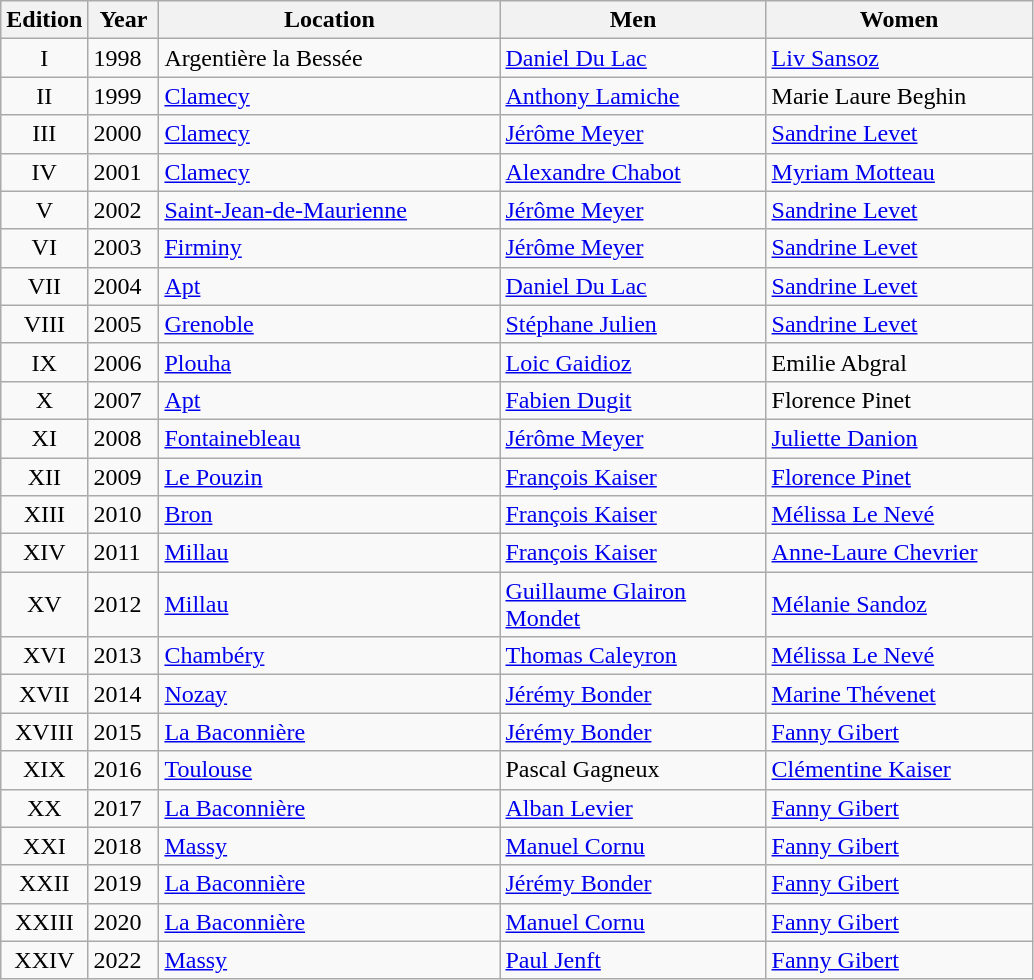<table class="wikitable">
<tr>
<th style="width:40px">Edition</th>
<th style="width:40px">Year</th>
<th style="width:220px">Location</th>
<th style="width:170px">Men</th>
<th style="width:170px">Women</th>
</tr>
<tr>
<td align="center">I</td>
<td>1998</td>
<td>Argentière la Bessée</td>
<td><a href='#'>Daniel Du Lac</a></td>
<td><a href='#'>Liv Sansoz</a></td>
</tr>
<tr>
<td align="center">II</td>
<td>1999</td>
<td><a href='#'>Clamecy</a></td>
<td><a href='#'>Anthony Lamiche</a></td>
<td>Marie Laure Beghin</td>
</tr>
<tr>
<td align="center">III</td>
<td>2000</td>
<td><a href='#'>Clamecy</a></td>
<td><a href='#'>Jérôme Meyer</a></td>
<td><a href='#'>Sandrine Levet</a></td>
</tr>
<tr>
<td align="center">IV</td>
<td>2001</td>
<td><a href='#'>Clamecy</a></td>
<td><a href='#'>Alexandre Chabot</a></td>
<td><a href='#'>Myriam Motteau</a></td>
</tr>
<tr>
<td align="center">V</td>
<td>2002</td>
<td><a href='#'>Saint-Jean-de-Maurienne</a></td>
<td><a href='#'>Jérôme Meyer</a></td>
<td><a href='#'>Sandrine Levet</a></td>
</tr>
<tr>
<td align="center">VI</td>
<td>2003</td>
<td><a href='#'>Firminy</a></td>
<td><a href='#'>Jérôme Meyer</a></td>
<td><a href='#'>Sandrine Levet</a></td>
</tr>
<tr>
<td align="center">VII</td>
<td>2004</td>
<td><a href='#'>Apt</a></td>
<td><a href='#'>Daniel Du Lac</a></td>
<td><a href='#'>Sandrine Levet</a></td>
</tr>
<tr>
<td align="center">VIII</td>
<td>2005</td>
<td><a href='#'>Grenoble</a></td>
<td><a href='#'>Stéphane Julien</a></td>
<td><a href='#'>Sandrine Levet</a></td>
</tr>
<tr>
<td align="center">IX</td>
<td>2006</td>
<td><a href='#'>Plouha</a></td>
<td><a href='#'>Loic Gaidioz</a></td>
<td>Emilie Abgral</td>
</tr>
<tr>
<td align="center">X</td>
<td>2007</td>
<td><a href='#'>Apt</a></td>
<td><a href='#'>Fabien Dugit</a></td>
<td>Florence Pinet</td>
</tr>
<tr>
<td align="center">XI</td>
<td>2008</td>
<td><a href='#'>Fontainebleau</a></td>
<td><a href='#'>Jérôme Meyer</a></td>
<td><a href='#'>Juliette Danion</a></td>
</tr>
<tr>
<td align="center">XII</td>
<td>2009</td>
<td><a href='#'>Le Pouzin</a></td>
<td><a href='#'>François Kaiser</a></td>
<td><a href='#'>Florence Pinet</a></td>
</tr>
<tr>
<td align="center">XIII</td>
<td>2010</td>
<td><a href='#'>Bron</a></td>
<td><a href='#'>François Kaiser</a></td>
<td><a href='#'>Mélissa Le Nevé</a></td>
</tr>
<tr>
<td align="center">XIV</td>
<td>2011</td>
<td><a href='#'>Millau</a></td>
<td><a href='#'>François Kaiser</a></td>
<td><a href='#'>Anne-Laure Chevrier</a></td>
</tr>
<tr>
<td align="center">XV</td>
<td>2012</td>
<td><a href='#'>Millau</a></td>
<td><a href='#'>Guillaume Glairon Mondet</a></td>
<td><a href='#'>Mélanie Sandoz</a></td>
</tr>
<tr>
<td align="center">XVI</td>
<td>2013</td>
<td><a href='#'>Chambéry</a></td>
<td><a href='#'>Thomas Caleyron</a></td>
<td><a href='#'>Mélissa Le Nevé</a></td>
</tr>
<tr>
<td align="center">XVII</td>
<td>2014</td>
<td><a href='#'>Nozay</a></td>
<td><a href='#'>Jérémy Bonder</a></td>
<td><a href='#'>Marine Thévenet</a></td>
</tr>
<tr>
<td align="center">XVIII</td>
<td>2015</td>
<td><a href='#'>La Baconnière</a></td>
<td><a href='#'>Jérémy Bonder</a></td>
<td><a href='#'>Fanny Gibert</a></td>
</tr>
<tr>
<td align="center">XIX</td>
<td>2016</td>
<td><a href='#'>Toulouse</a></td>
<td>Pascal Gagneux</td>
<td><a href='#'>Clémentine Kaiser</a></td>
</tr>
<tr>
<td align="center">XX</td>
<td>2017</td>
<td><a href='#'>La Baconnière</a></td>
<td><a href='#'>Alban Levier</a></td>
<td><a href='#'>Fanny Gibert</a></td>
</tr>
<tr>
<td align="center">XXI</td>
<td>2018</td>
<td><a href='#'>Massy</a></td>
<td><a href='#'>Manuel Cornu</a></td>
<td><a href='#'>Fanny Gibert</a></td>
</tr>
<tr>
<td align="center">XXII</td>
<td>2019</td>
<td><a href='#'>La Baconnière</a></td>
<td><a href='#'>Jérémy Bonder</a></td>
<td><a href='#'>Fanny Gibert</a></td>
</tr>
<tr>
<td align="center">XXIII</td>
<td>2020</td>
<td><a href='#'>La Baconnière</a></td>
<td><a href='#'>Manuel Cornu</a></td>
<td><a href='#'>Fanny Gibert</a></td>
</tr>
<tr>
<td align="center">XXIV</td>
<td>2022</td>
<td><a href='#'>Massy</a></td>
<td><a href='#'>Paul Jenft</a></td>
<td><a href='#'>Fanny Gibert</a></td>
</tr>
</table>
